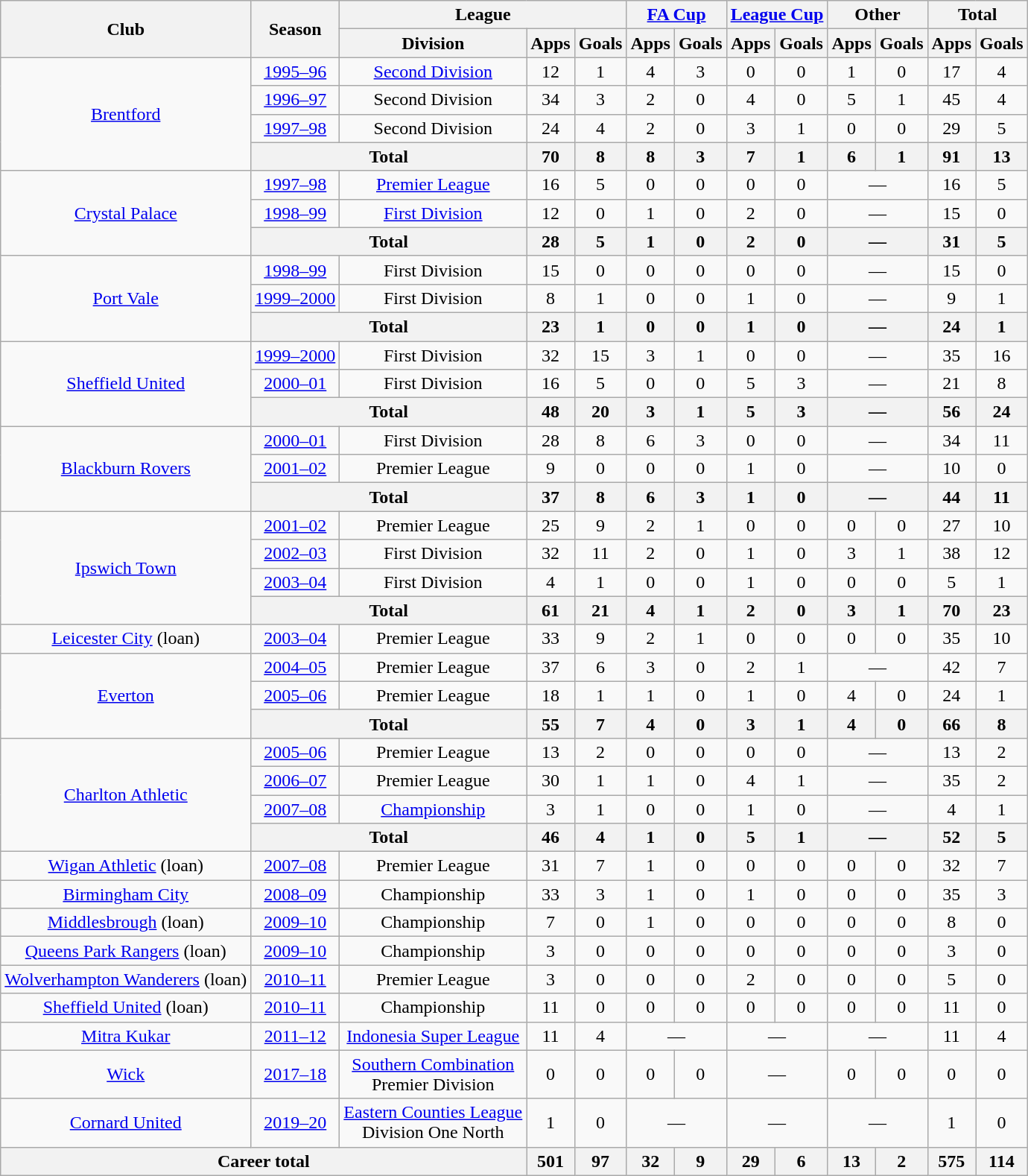<table class="wikitable" style="text-align:center;">
<tr>
<th rowspan="2">Club</th>
<th rowspan="2">Season</th>
<th colspan="3">League</th>
<th colspan="2"><a href='#'>FA Cup</a></th>
<th colspan="2"><a href='#'>League Cup</a></th>
<th colspan="2">Other</th>
<th colspan="2">Total</th>
</tr>
<tr>
<th>Division</th>
<th>Apps</th>
<th>Goals</th>
<th>Apps</th>
<th>Goals</th>
<th>Apps</th>
<th>Goals</th>
<th>Apps</th>
<th>Goals</th>
<th>Apps</th>
<th>Goals</th>
</tr>
<tr>
<td rowspan="4"><a href='#'>Brentford</a></td>
<td><a href='#'>1995–96</a></td>
<td><a href='#'>Second Division</a></td>
<td>12</td>
<td>1</td>
<td>4</td>
<td>3</td>
<td>0</td>
<td>0</td>
<td>1</td>
<td>0</td>
<td>17</td>
<td>4</td>
</tr>
<tr>
<td><a href='#'>1996–97</a></td>
<td>Second Division</td>
<td>34</td>
<td>3</td>
<td>2</td>
<td>0</td>
<td>4</td>
<td>0</td>
<td>5</td>
<td>1</td>
<td>45</td>
<td>4</td>
</tr>
<tr>
<td><a href='#'>1997–98</a></td>
<td>Second Division</td>
<td>24</td>
<td>4</td>
<td>2</td>
<td>0</td>
<td>3</td>
<td>1</td>
<td>0</td>
<td>0</td>
<td>29</td>
<td>5</td>
</tr>
<tr>
<th colspan="2">Total</th>
<th>70</th>
<th>8</th>
<th>8</th>
<th>3</th>
<th>7</th>
<th>1</th>
<th>6</th>
<th>1</th>
<th>91</th>
<th>13</th>
</tr>
<tr>
<td rowspan="3"><a href='#'>Crystal Palace</a></td>
<td><a href='#'>1997–98</a></td>
<td><a href='#'>Premier League</a></td>
<td>16</td>
<td>5</td>
<td>0</td>
<td>0</td>
<td>0</td>
<td>0</td>
<td colspan="2">―</td>
<td>16</td>
<td>5</td>
</tr>
<tr>
<td><a href='#'>1998–99</a></td>
<td><a href='#'>First Division</a></td>
<td>12</td>
<td>0</td>
<td>1</td>
<td>0</td>
<td>2</td>
<td>0</td>
<td colspan="2">―</td>
<td>15</td>
<td>0</td>
</tr>
<tr>
<th colspan="2">Total</th>
<th>28</th>
<th>5</th>
<th>1</th>
<th>0</th>
<th>2</th>
<th>0</th>
<th colspan="2">―</th>
<th>31</th>
<th>5</th>
</tr>
<tr>
<td rowspan="3"><a href='#'>Port Vale</a></td>
<td><a href='#'>1998–99</a></td>
<td>First Division</td>
<td>15</td>
<td>0</td>
<td>0</td>
<td>0</td>
<td>0</td>
<td>0</td>
<td colspan="2">―</td>
<td>15</td>
<td>0</td>
</tr>
<tr>
<td><a href='#'>1999–2000</a></td>
<td>First Division</td>
<td>8</td>
<td>1</td>
<td>0</td>
<td>0</td>
<td>1</td>
<td>0</td>
<td colspan="2">―</td>
<td>9</td>
<td>1</td>
</tr>
<tr>
<th colspan="2">Total</th>
<th>23</th>
<th>1</th>
<th>0</th>
<th>0</th>
<th>1</th>
<th>0</th>
<th colspan="2">―</th>
<th>24</th>
<th>1</th>
</tr>
<tr>
<td rowspan="3"><a href='#'>Sheffield United</a></td>
<td><a href='#'>1999–2000</a></td>
<td>First Division</td>
<td>32</td>
<td>15</td>
<td>3</td>
<td>1</td>
<td>0</td>
<td>0</td>
<td colspan="2">―</td>
<td>35</td>
<td>16</td>
</tr>
<tr>
<td><a href='#'>2000–01</a></td>
<td>First Division</td>
<td>16</td>
<td>5</td>
<td>0</td>
<td>0</td>
<td>5</td>
<td>3</td>
<td colspan="2">―</td>
<td>21</td>
<td>8</td>
</tr>
<tr>
<th colspan="2">Total</th>
<th>48</th>
<th>20</th>
<th>3</th>
<th>1</th>
<th>5</th>
<th>3</th>
<th colspan="2">―</th>
<th>56</th>
<th>24</th>
</tr>
<tr>
<td rowspan="3"><a href='#'>Blackburn Rovers</a></td>
<td><a href='#'>2000–01</a></td>
<td>First Division</td>
<td>28</td>
<td>8</td>
<td>6</td>
<td>3</td>
<td>0</td>
<td>0</td>
<td colspan="2">―</td>
<td>34</td>
<td>11</td>
</tr>
<tr>
<td><a href='#'>2001–02</a></td>
<td>Premier League</td>
<td>9</td>
<td>0</td>
<td>0</td>
<td>0</td>
<td>1</td>
<td>0</td>
<td colspan="2">―</td>
<td>10</td>
<td>0</td>
</tr>
<tr>
<th colspan="2">Total</th>
<th>37</th>
<th>8</th>
<th>6</th>
<th>3</th>
<th>1</th>
<th>0</th>
<th colspan="2">―</th>
<th>44</th>
<th>11</th>
</tr>
<tr>
<td rowspan="4"><a href='#'>Ipswich Town</a></td>
<td><a href='#'>2001–02</a></td>
<td>Premier League</td>
<td>25</td>
<td>9</td>
<td>2</td>
<td>1</td>
<td>0</td>
<td>0</td>
<td>0</td>
<td>0</td>
<td>27</td>
<td>10</td>
</tr>
<tr>
<td><a href='#'>2002–03</a></td>
<td>First Division</td>
<td>32</td>
<td>11</td>
<td>2</td>
<td>0</td>
<td>1</td>
<td>0</td>
<td>3</td>
<td>1</td>
<td>38</td>
<td>12</td>
</tr>
<tr>
<td><a href='#'>2003–04</a></td>
<td>First Division</td>
<td>4</td>
<td>1</td>
<td>0</td>
<td>0</td>
<td>1</td>
<td>0</td>
<td>0</td>
<td>0</td>
<td>5</td>
<td>1</td>
</tr>
<tr>
<th colspan="2">Total</th>
<th>61</th>
<th>21</th>
<th>4</th>
<th>1</th>
<th>2</th>
<th>0</th>
<th>3</th>
<th>1</th>
<th>70</th>
<th>23</th>
</tr>
<tr>
<td><a href='#'>Leicester City</a> (loan)</td>
<td><a href='#'>2003–04</a></td>
<td>Premier League</td>
<td>33</td>
<td>9</td>
<td>2</td>
<td>1</td>
<td>0</td>
<td>0</td>
<td>0</td>
<td>0</td>
<td>35</td>
<td>10</td>
</tr>
<tr>
<td rowspan="3"><a href='#'>Everton</a></td>
<td><a href='#'>2004–05</a></td>
<td>Premier League</td>
<td>37</td>
<td>6</td>
<td>3</td>
<td>0</td>
<td>2</td>
<td>1</td>
<td colspan="2">―</td>
<td>42</td>
<td>7</td>
</tr>
<tr>
<td><a href='#'>2005–06</a></td>
<td>Premier League</td>
<td>18</td>
<td>1</td>
<td>1</td>
<td>0</td>
<td>1</td>
<td>0</td>
<td>4</td>
<td>0</td>
<td>24</td>
<td>1</td>
</tr>
<tr>
<th colspan="2">Total</th>
<th>55</th>
<th>7</th>
<th>4</th>
<th>0</th>
<th>3</th>
<th>1</th>
<th>4</th>
<th>0</th>
<th>66</th>
<th>8</th>
</tr>
<tr>
<td rowspan="4"><a href='#'>Charlton Athletic</a></td>
<td><a href='#'>2005–06</a></td>
<td>Premier League</td>
<td>13</td>
<td>2</td>
<td>0</td>
<td>0</td>
<td>0</td>
<td>0</td>
<td colspan="2">―</td>
<td>13</td>
<td>2</td>
</tr>
<tr>
<td><a href='#'>2006–07</a></td>
<td>Premier League</td>
<td>30</td>
<td>1</td>
<td>1</td>
<td>0</td>
<td>4</td>
<td>1</td>
<td colspan="2">―</td>
<td>35</td>
<td>2</td>
</tr>
<tr>
<td><a href='#'>2007–08</a></td>
<td><a href='#'>Championship</a></td>
<td>3</td>
<td>1</td>
<td>0</td>
<td>0</td>
<td>1</td>
<td>0</td>
<td colspan="2">―</td>
<td>4</td>
<td>1</td>
</tr>
<tr>
<th colspan="2">Total</th>
<th>46</th>
<th>4</th>
<th>1</th>
<th>0</th>
<th>5</th>
<th>1</th>
<th colspan="2">―</th>
<th>52</th>
<th>5</th>
</tr>
<tr>
<td><a href='#'>Wigan Athletic</a> (loan)</td>
<td><a href='#'>2007–08</a></td>
<td>Premier League</td>
<td>31</td>
<td>7</td>
<td>1</td>
<td>0</td>
<td>0</td>
<td>0</td>
<td>0</td>
<td>0</td>
<td>32</td>
<td>7</td>
</tr>
<tr>
<td><a href='#'>Birmingham City</a></td>
<td><a href='#'>2008–09</a></td>
<td>Championship</td>
<td>33</td>
<td>3</td>
<td>1</td>
<td>0</td>
<td>1</td>
<td>0</td>
<td>0</td>
<td>0</td>
<td>35</td>
<td>3</td>
</tr>
<tr>
<td><a href='#'>Middlesbrough</a> (loan)</td>
<td><a href='#'>2009–10</a></td>
<td>Championship</td>
<td>7</td>
<td>0</td>
<td>1</td>
<td>0</td>
<td>0</td>
<td>0</td>
<td>0</td>
<td>0</td>
<td>8</td>
<td>0</td>
</tr>
<tr>
<td><a href='#'>Queens Park Rangers</a> (loan)</td>
<td><a href='#'>2009–10</a></td>
<td>Championship</td>
<td>3</td>
<td>0</td>
<td>0</td>
<td>0</td>
<td>0</td>
<td>0</td>
<td>0</td>
<td>0</td>
<td>3</td>
<td>0</td>
</tr>
<tr>
<td><a href='#'>Wolverhampton Wanderers</a> (loan)</td>
<td><a href='#'>2010–11</a></td>
<td>Premier League</td>
<td>3</td>
<td>0</td>
<td>0</td>
<td>0</td>
<td>2</td>
<td>0</td>
<td>0</td>
<td>0</td>
<td>5</td>
<td>0</td>
</tr>
<tr>
<td><a href='#'>Sheffield United</a> (loan)</td>
<td><a href='#'>2010–11</a></td>
<td>Championship</td>
<td>11</td>
<td>0</td>
<td>0</td>
<td>0</td>
<td>0</td>
<td>0</td>
<td>0</td>
<td>0</td>
<td>11</td>
<td>0</td>
</tr>
<tr>
<td><a href='#'>Mitra Kukar</a></td>
<td><a href='#'>2011–12</a></td>
<td><a href='#'>Indonesia Super League</a></td>
<td>11</td>
<td>4</td>
<td colspan="2">―</td>
<td colspan="2">―</td>
<td colspan="2">―</td>
<td>11</td>
<td>4</td>
</tr>
<tr>
<td><a href='#'>Wick</a></td>
<td><a href='#'>2017–18</a></td>
<td><a href='#'>Southern Combination</a><br>Premier Division</td>
<td>0</td>
<td>0</td>
<td>0</td>
<td>0</td>
<td colspan="2">―</td>
<td>0</td>
<td>0</td>
<td>0</td>
<td>0</td>
</tr>
<tr>
<td><a href='#'>Cornard United</a></td>
<td><a href='#'>2019–20</a></td>
<td><a href='#'>Eastern Counties League</a><br>Division One North</td>
<td>1</td>
<td>0</td>
<td colspan="2">―</td>
<td colspan="2">―</td>
<td colspan="2">―</td>
<td>1</td>
<td>0</td>
</tr>
<tr>
<th colspan="3">Career total</th>
<th>501</th>
<th>97</th>
<th>32</th>
<th>9</th>
<th>29</th>
<th>6</th>
<th>13</th>
<th>2</th>
<th>575</th>
<th>114</th>
</tr>
</table>
